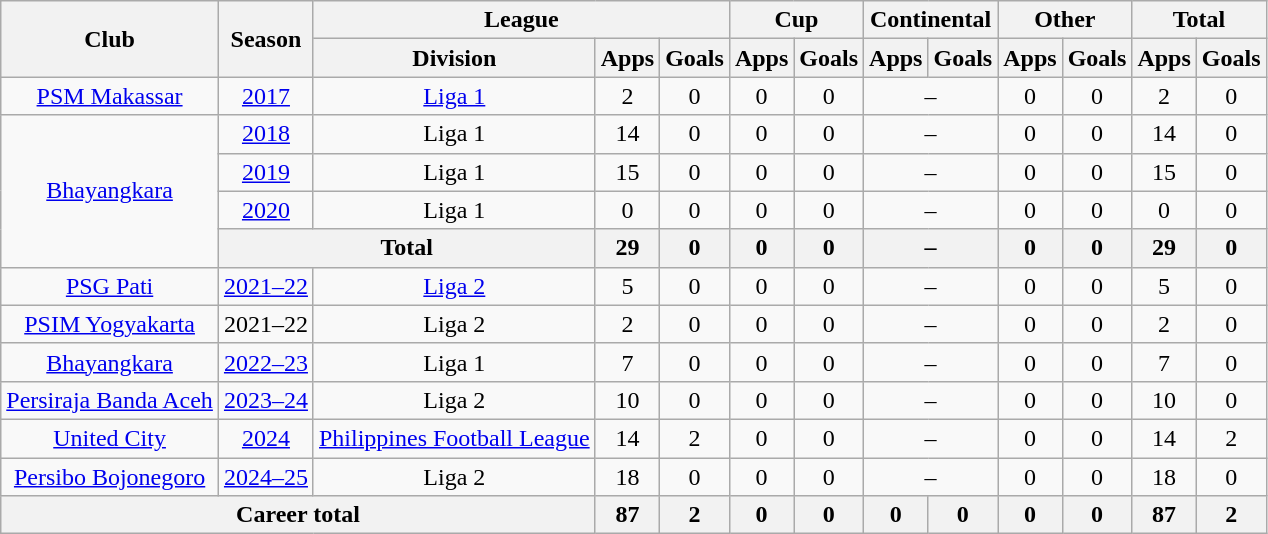<table class="wikitable" style="text-align:center">
<tr>
<th rowspan="2">Club</th>
<th rowspan="2">Season</th>
<th colspan="3">League</th>
<th colspan="2">Cup</th>
<th colspan="2">Continental</th>
<th colspan="2">Other</th>
<th colspan="2">Total</th>
</tr>
<tr>
<th>Division</th>
<th>Apps</th>
<th>Goals</th>
<th>Apps</th>
<th>Goals</th>
<th>Apps</th>
<th>Goals</th>
<th>Apps</th>
<th>Goals</th>
<th>Apps</th>
<th>Goals</th>
</tr>
<tr>
<td rowspan="1" valign="center"><a href='#'>PSM Makassar</a></td>
<td><a href='#'>2017</a></td>
<td rowspan="1" valign="center"><a href='#'>Liga 1</a></td>
<td>2</td>
<td>0</td>
<td>0</td>
<td>0</td>
<td colspan="2">–</td>
<td>0</td>
<td>0</td>
<td>2</td>
<td>0</td>
</tr>
<tr>
<td rowspan="4" valign="center"><a href='#'>Bhayangkara</a></td>
<td><a href='#'>2018</a></td>
<td rowspan="1" valign="center">Liga 1</td>
<td>14</td>
<td>0</td>
<td>0</td>
<td>0</td>
<td colspan="2">–</td>
<td>0</td>
<td>0</td>
<td>14</td>
<td>0</td>
</tr>
<tr>
<td><a href='#'>2019</a></td>
<td rowspan="1">Liga 1</td>
<td>15</td>
<td>0</td>
<td>0</td>
<td>0</td>
<td colspan="2">–</td>
<td>0</td>
<td>0</td>
<td>15</td>
<td>0</td>
</tr>
<tr>
<td><a href='#'>2020</a></td>
<td rowspan="1">Liga 1</td>
<td>0</td>
<td>0</td>
<td>0</td>
<td>0</td>
<td colspan="2">–</td>
<td>0</td>
<td>0</td>
<td>0</td>
<td>0</td>
</tr>
<tr>
<th colspan="2">Total</th>
<th>29</th>
<th>0</th>
<th>0</th>
<th>0</th>
<th colspan="2">–</th>
<th>0</th>
<th>0</th>
<th>29</th>
<th>0</th>
</tr>
<tr>
<td rowspan="1" valign="center"><a href='#'>PSG Pati</a></td>
<td><a href='#'>2021–22</a></td>
<td rowspan="1" valign="center"><a href='#'>Liga 2</a></td>
<td>5</td>
<td>0</td>
<td>0</td>
<td>0</td>
<td colspan="2">–</td>
<td>0</td>
<td>0</td>
<td>5</td>
<td>0</td>
</tr>
<tr>
<td rowspan="1" valign="center"><a href='#'>PSIM Yogyakarta</a></td>
<td>2021–22</td>
<td rowspan="1" valign="center">Liga 2</td>
<td>2</td>
<td>0</td>
<td>0</td>
<td>0</td>
<td colspan="2">–</td>
<td>0</td>
<td>0</td>
<td>2</td>
<td>0</td>
</tr>
<tr>
<td rowspan="1"><a href='#'>Bhayangkara</a></td>
<td><a href='#'>2022–23</a></td>
<td rowspan="1">Liga 1</td>
<td>7</td>
<td>0</td>
<td>0</td>
<td>0</td>
<td colspan="2">–</td>
<td>0</td>
<td>0</td>
<td>7</td>
<td>0</td>
</tr>
<tr>
<td><a href='#'>Persiraja Banda Aceh</a></td>
<td><a href='#'>2023–24</a></td>
<td>Liga 2</td>
<td>10</td>
<td>0</td>
<td>0</td>
<td>0</td>
<td colspan="2">–</td>
<td>0</td>
<td>0</td>
<td>10</td>
<td>0</td>
</tr>
<tr>
<td rowspan="1"><a href='#'>United City</a></td>
<td><a href='#'>2024</a></td>
<td rowspan="1"><a href='#'>Philippines Football League</a></td>
<td>14</td>
<td>2</td>
<td>0</td>
<td>0</td>
<td colspan="2">–</td>
<td>0</td>
<td>0</td>
<td>14</td>
<td>2</td>
</tr>
<tr>
<td><a href='#'>Persibo Bojonegoro</a></td>
<td><a href='#'>2024–25</a></td>
<td>Liga 2</td>
<td>18</td>
<td>0</td>
<td>0</td>
<td>0</td>
<td colspan="2">–</td>
<td>0</td>
<td>0</td>
<td>18</td>
<td>0</td>
</tr>
<tr>
<th colspan="3">Career total</th>
<th>87</th>
<th>2</th>
<th>0</th>
<th>0</th>
<th>0</th>
<th>0</th>
<th>0</th>
<th>0</th>
<th>87</th>
<th>2</th>
</tr>
</table>
